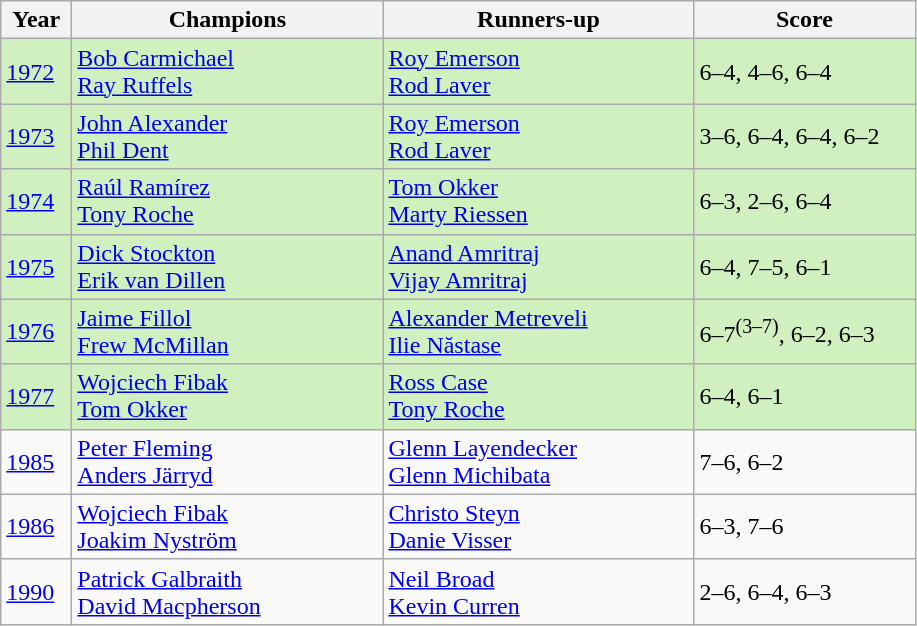<table class=wikitable>
<tr>
<th style="width:40px">Year</th>
<th style="width:200px">Champions</th>
<th style="width:200px">Runners-up</th>
<th style="width:140px" class="unsortable">Score</th>
</tr>
<tr style="background:#d0f0c0;">
<td><a href='#'>1972</a></td>
<td> <a href='#'>Bob Carmichael</a><br> <a href='#'>Ray Ruffels</a></td>
<td> <a href='#'>Roy Emerson</a><br> <a href='#'>Rod Laver</a></td>
<td>6–4, 4–6, 6–4</td>
</tr>
<tr style="background:#d0f0c0;">
<td><a href='#'>1973</a></td>
<td> <a href='#'>John Alexander</a><br> <a href='#'>Phil Dent</a></td>
<td> <a href='#'>Roy Emerson</a><br> <a href='#'>Rod Laver</a></td>
<td>3–6, 6–4, 6–4, 6–2</td>
</tr>
<tr style="background:#d0f0c0;">
<td><a href='#'>1974</a></td>
<td> <a href='#'>Raúl Ramírez</a><br> <a href='#'>Tony Roche</a></td>
<td> <a href='#'>Tom Okker</a><br> <a href='#'>Marty Riessen</a></td>
<td>6–3, 2–6, 6–4</td>
</tr>
<tr style="background:#d0f0c0;">
<td><a href='#'>1975</a></td>
<td> <a href='#'>Dick Stockton</a><br> <a href='#'>Erik van Dillen</a></td>
<td> <a href='#'>Anand Amritraj</a><br> <a href='#'>Vijay Amritraj</a></td>
<td>6–4, 7–5, 6–1</td>
</tr>
<tr style="background:#d0f0c0;">
<td><a href='#'>1976</a></td>
<td> <a href='#'>Jaime Fillol</a><br> <a href='#'>Frew McMillan</a></td>
<td> <a href='#'>Alexander Metreveli</a><br> <a href='#'>Ilie Năstase</a></td>
<td>6–7<sup>(3–7)</sup>, 6–2, 6–3</td>
</tr>
<tr style="background:#d0f0c0;">
<td><a href='#'>1977</a></td>
<td> <a href='#'>Wojciech Fibak</a><br> <a href='#'>Tom Okker</a></td>
<td> <a href='#'>Ross Case</a><br> <a href='#'>Tony Roche</a></td>
<td>6–4, 6–1</td>
</tr>
<tr>
<td><a href='#'>1985</a></td>
<td> <a href='#'>Peter Fleming</a><br> <a href='#'>Anders Järryd</a></td>
<td> <a href='#'>Glenn Layendecker</a><br> <a href='#'>Glenn Michibata</a></td>
<td>7–6, 6–2</td>
</tr>
<tr>
<td><a href='#'>1986</a></td>
<td> <a href='#'>Wojciech Fibak</a><br> <a href='#'>Joakim Nyström</a></td>
<td> <a href='#'>Christo Steyn</a><br> <a href='#'>Danie Visser</a></td>
<td>6–3, 7–6</td>
</tr>
<tr>
<td><a href='#'>1990</a></td>
<td> <a href='#'>Patrick Galbraith</a><br> <a href='#'>David Macpherson</a></td>
<td> <a href='#'>Neil Broad</a><br> <a href='#'>Kevin Curren</a></td>
<td>2–6, 6–4, 6–3</td>
</tr>
</table>
